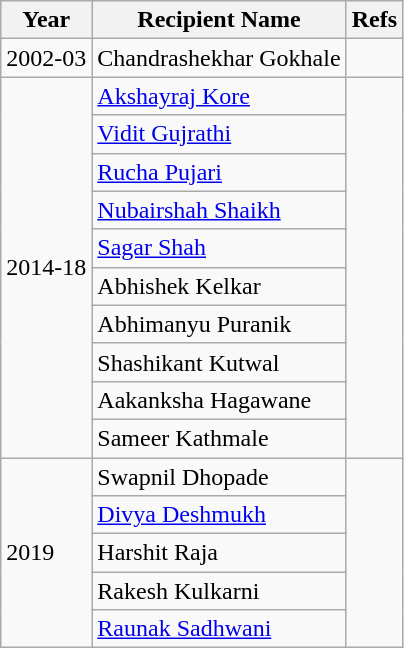<table class="wikitable plainrowheaders sortable">
<tr>
<th>Year</th>
<th>Recipient Name</th>
<th>Refs</th>
</tr>
<tr>
<td>2002-03</td>
<td>Chandrashekhar Gokhale</td>
<td></td>
</tr>
<tr>
<td rowspan="10">2014-18</td>
<td><a href='#'>Akshayraj Kore</a></td>
<td rowspan="10"></td>
</tr>
<tr>
<td><a href='#'>Vidit Gujrathi</a></td>
</tr>
<tr>
<td><a href='#'>Rucha Pujari</a></td>
</tr>
<tr>
<td><a href='#'>Nubairshah Shaikh</a></td>
</tr>
<tr>
<td><a href='#'>Sagar Shah</a></td>
</tr>
<tr>
<td>Abhishek Kelkar</td>
</tr>
<tr>
<td>Abhimanyu Puranik</td>
</tr>
<tr>
<td>Shashikant Kutwal</td>
</tr>
<tr>
<td>Aakanksha Hagawane</td>
</tr>
<tr>
<td>Sameer Kathmale</td>
</tr>
<tr>
<td rowspan="5">2019</td>
<td>Swapnil Dhopade</td>
<td rowspan="5"></td>
</tr>
<tr>
<td><a href='#'>Divya Deshmukh</a></td>
</tr>
<tr>
<td>Harshit Raja</td>
</tr>
<tr>
<td>Rakesh Kulkarni</td>
</tr>
<tr>
<td><a href='#'>Raunak Sadhwani</a></td>
</tr>
</table>
